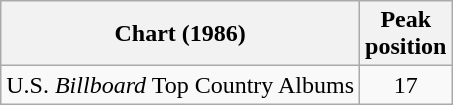<table class="wikitable">
<tr>
<th>Chart (1986)</th>
<th>Peak<br>position</th>
</tr>
<tr>
<td>U.S. <em>Billboard</em> Top Country Albums</td>
<td align="center">17</td>
</tr>
</table>
